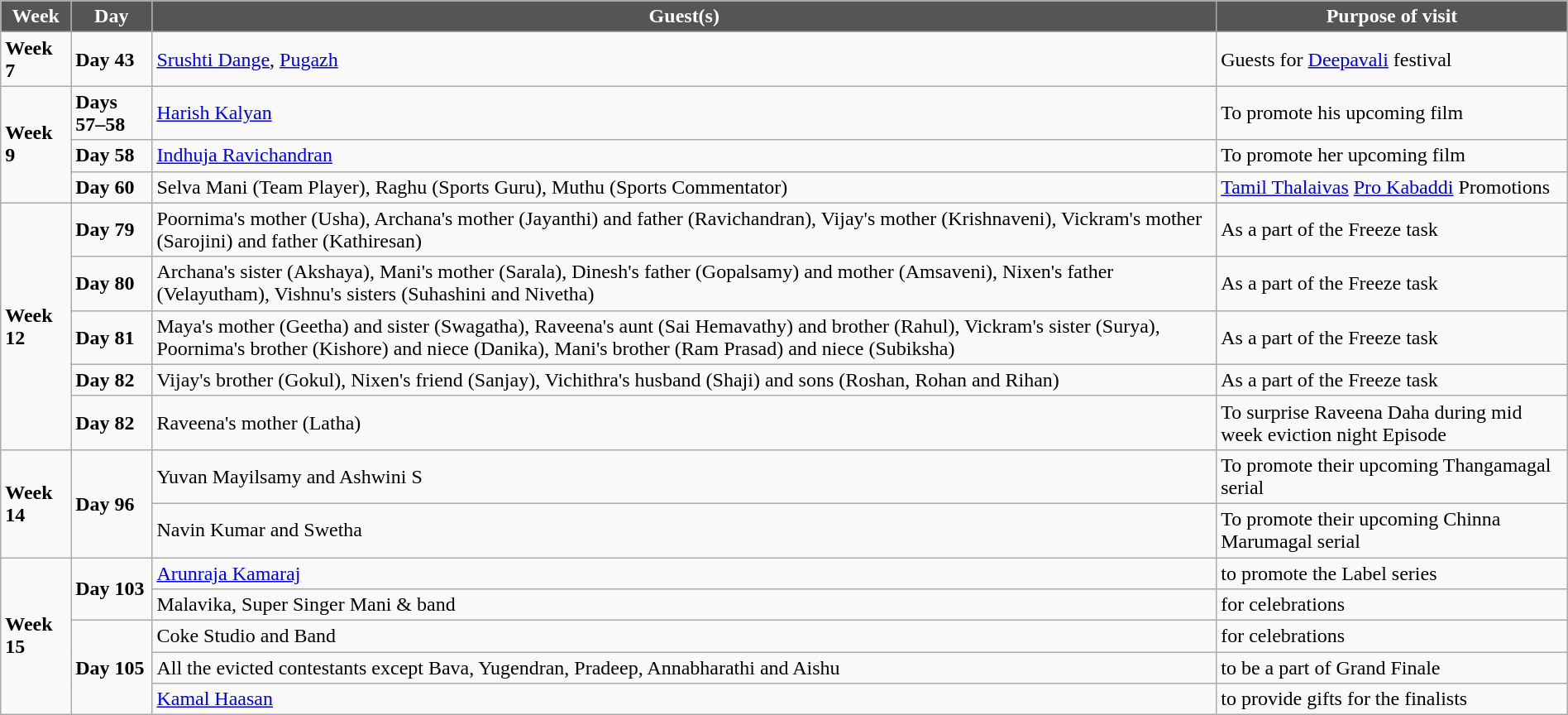<table class="wikitable" style="width:100%;">
<tr>
<th style="background:#555555; color:white;">Week</th>
<th style="background:#555555; color:white;">Day</th>
<th style="background:#555555; color:white;">Guest(s)</th>
<th style="background:#555555; color:white;">Purpose of visit</th>
</tr>
<tr>
<td><strong>Week 7</strong></td>
<td><strong>Day 43</strong></td>
<td><a href='#'>Srushti Dange</a>, <a href='#'>Pugazh</a></td>
<td>Guests for <a href='#'>Deepavali</a> festival</td>
</tr>
<tr>
<td rowspan="3"><strong>Week 9</strong></td>
<td><strong>Days 57–58</strong></td>
<td><a href='#'>Harish Kalyan</a></td>
<td>To promote his upcoming film</td>
</tr>
<tr>
<td><strong>Day 58</strong></td>
<td><a href='#'>Indhuja Ravichandran</a></td>
<td>To promote her upcoming film</td>
</tr>
<tr>
<td><strong>Day 60</strong></td>
<td>Selva Mani (Team Player), Raghu (Sports Guru), Muthu (Sports Commentator)</td>
<td><a href='#'>Tamil Thalaivas</a> <a href='#'>Pro Kabaddi</a> Promotions</td>
</tr>
<tr>
<td rowspan="5"><strong>Week 12</strong></td>
<td><strong>Day 79</strong></td>
<td>Poornima's mother (Usha), Archana's mother (Jayanthi) and father (Ravichandran), Vijay's mother (Krishnaveni), Vickram's mother (Sarojini) and father (Kathiresan)</td>
<td>As a part of the Freeze task</td>
</tr>
<tr>
<td><strong>Day 80</strong></td>
<td>Archana's sister (Akshaya), Mani's mother (Sarala), Dinesh's father (Gopalsamy) and mother (Amsaveni), Nixen's father (Velayutham), Vishnu's sisters (Suhashini and Nivetha)</td>
<td>As a part of the Freeze task</td>
</tr>
<tr>
<td><strong>Day 81</strong></td>
<td>Maya's mother (Geetha) and sister (Swagatha), Raveena's aunt (Sai Hemavathy) and brother (Rahul), Vickram's sister (Surya), Poornima's brother (Kishore) and niece (Danika), Mani's brother (Ram Prasad) and niece (Subiksha)</td>
<td>As a part of the Freeze task</td>
</tr>
<tr>
<td><strong>Day 82</strong></td>
<td>Vijay's brother (Gokul), Nixen's friend (Sanjay), Vichithra's husband (Shaji) and sons (Roshan, Rohan and Rihan)</td>
<td>As a part of the Freeze task</td>
</tr>
<tr>
<td><strong>Day 82</strong></td>
<td>Raveena's mother (Latha)</td>
<td>To surprise Raveena Daha during mid week eviction night Episode</td>
</tr>
<tr>
<td rowspan="2"><strong>Week 14</strong></td>
<td rowspan="2"><strong>Day 96</strong></td>
<td>Yuvan Mayilsamy and Ashwini S</td>
<td>To promote their upcoming Thangamagal serial</td>
</tr>
<tr>
<td>Navin Kumar and Swetha</td>
<td>To promote their upcoming Chinna Marumagal serial</td>
</tr>
<tr>
<td rowspan="5"><strong>Week 15</strong></td>
<td rowspan="2"><strong>Day 103</strong></td>
<td><a href='#'>Arunraja Kamaraj</a></td>
<td>to promote the Label series</td>
</tr>
<tr>
<td>Malavika, Super Singer Mani & band</td>
<td>for celebrations</td>
</tr>
<tr>
<td rowspan="3"><strong>Day 105</strong></td>
<td>Coke Studio and Band</td>
<td>for celebrations</td>
</tr>
<tr>
<td>All the evicted contestants except Bava, Yugendran, Pradeep, Annabharathi and Aishu</td>
<td>to be a part of Grand Finale</td>
</tr>
<tr>
<td><a href='#'>Kamal Haasan</a></td>
<td>to provide gifts for the finalists</td>
</tr>
</table>
